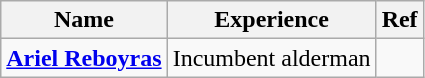<table class="wikitable" style="text-align:center">
<tr>
<th>Name</th>
<th>Experience</th>
<th>Ref</th>
</tr>
<tr>
<td><strong><a href='#'>Ariel Reboyras</a></strong></td>
<td>Incumbent alderman</td>
<td></td>
</tr>
</table>
